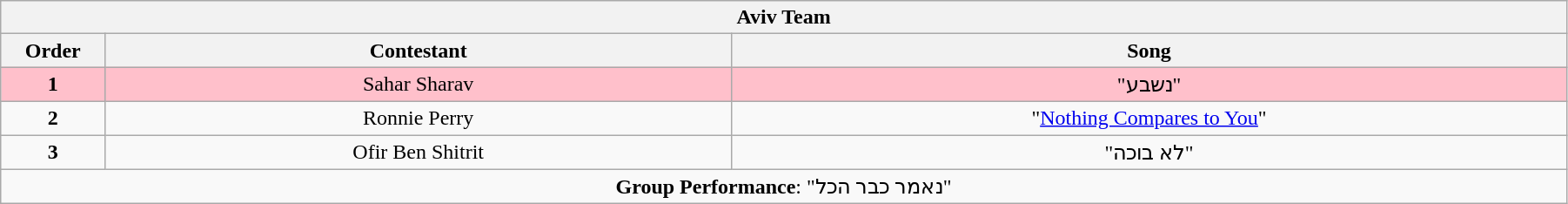<table class="wikitable" style="text-align: center; width:95%;">
<tr>
<th colspan=3>Aviv Team</th>
</tr>
<tr>
<th width="5%">Order</th>
<th width="30%">Contestant</th>
<th width="40%">Song</th>
</tr>
<tr>
<td bgcolor="pink" align="center"><strong>1</strong></td>
<td bgcolor="pink">Sahar Sharav</td>
<td bgcolor="pink">"נשבע"</td>
</tr>
<tr>
<td align="center"><strong>2</strong></td>
<td>Ronnie Perry</td>
<td>"<a href='#'>Nothing Compares to You</a>"</td>
</tr>
<tr>
<td align="center"><strong>3</strong></td>
<td>Ofir Ben Shitrit</td>
<td>"לא בוכה"</td>
</tr>
<tr>
<td colspan=3><strong>Group Performance</strong>: "נאמר כבר הכל"</td>
</tr>
</table>
